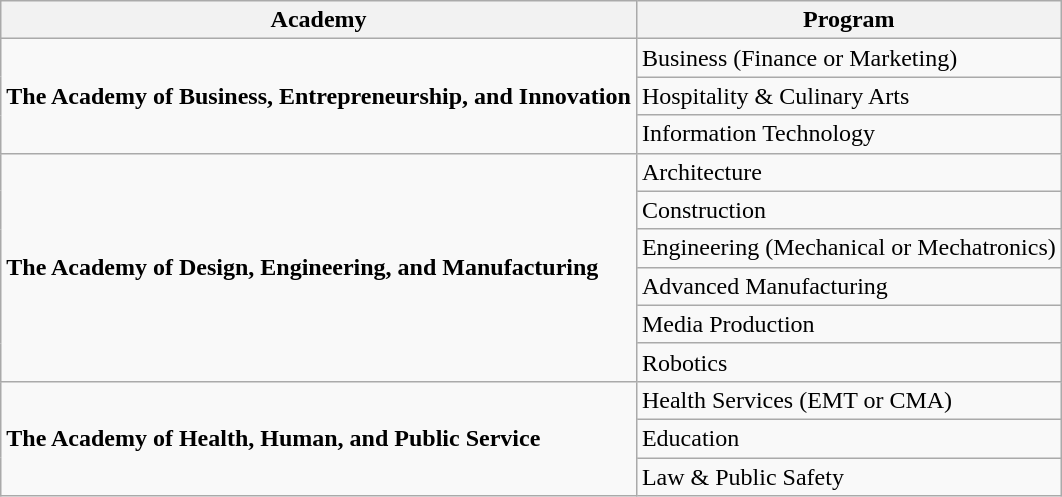<table class="wikitable">
<tr>
<th>Academy</th>
<th>Program</th>
</tr>
<tr>
<td rowspan="3"><strong>The Academy of Business, Entrepreneurship, and Innovation</strong></td>
<td>Business (Finance or Marketing)</td>
</tr>
<tr>
<td>Hospitality & Culinary Arts</td>
</tr>
<tr>
<td>Information Technology</td>
</tr>
<tr>
<td rowspan="6"><strong>The Academy of Design, Engineering, and Manufacturing</strong></td>
<td>Architecture</td>
</tr>
<tr>
<td>Construction</td>
</tr>
<tr>
<td>Engineering (Mechanical or Mechatronics)</td>
</tr>
<tr>
<td>Advanced Manufacturing</td>
</tr>
<tr>
<td>Media Production</td>
</tr>
<tr>
<td>Robotics</td>
</tr>
<tr>
<td rowspan="3"><strong>The Academy of Health, Human, and Public Service</strong></td>
<td>Health Services (EMT or CMA)</td>
</tr>
<tr>
<td>Education</td>
</tr>
<tr>
<td>Law & Public Safety</td>
</tr>
</table>
